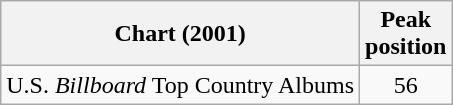<table class="wikitable">
<tr>
<th>Chart (2001)</th>
<th>Peak<br>position</th>
</tr>
<tr>
<td>U.S. <em>Billboard</em> Top Country Albums</td>
<td align="center">56</td>
</tr>
</table>
